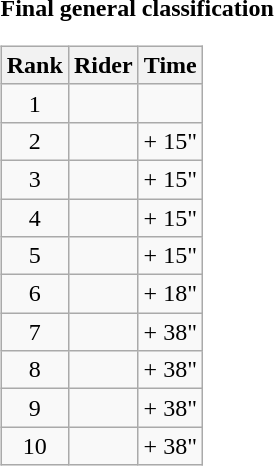<table>
<tr>
<td><strong>Final general classification</strong><br><table class="wikitable">
<tr>
<th scope="col">Rank</th>
<th scope="col">Rider</th>
<th scope="col">Time</th>
</tr>
<tr>
<td style="text-align:center;">1</td>
<td></td>
<td style="text-align:right;"></td>
</tr>
<tr>
<td style="text-align:center;">2</td>
<td></td>
<td style="text-align:right;">+ 15"</td>
</tr>
<tr>
<td style="text-align:center;">3</td>
<td></td>
<td style="text-align:right;">+ 15"</td>
</tr>
<tr>
<td style="text-align:center;">4</td>
<td></td>
<td style="text-align:right;">+ 15"</td>
</tr>
<tr>
<td style="text-align:center;">5</td>
<td></td>
<td style="text-align:right;">+ 15"</td>
</tr>
<tr>
<td style="text-align:center;">6</td>
<td></td>
<td style="text-align:right;">+ 18"</td>
</tr>
<tr>
<td style="text-align:center;">7</td>
<td></td>
<td style="text-align:right;">+ 38"</td>
</tr>
<tr>
<td style="text-align:center;">8</td>
<td></td>
<td style="text-align:right;">+ 38"</td>
</tr>
<tr>
<td style="text-align:center;">9</td>
<td></td>
<td style="text-align:right;">+ 38"</td>
</tr>
<tr>
<td style="text-align:center;">10</td>
<td></td>
<td style="text-align:right;">+ 38"</td>
</tr>
</table>
</td>
</tr>
</table>
